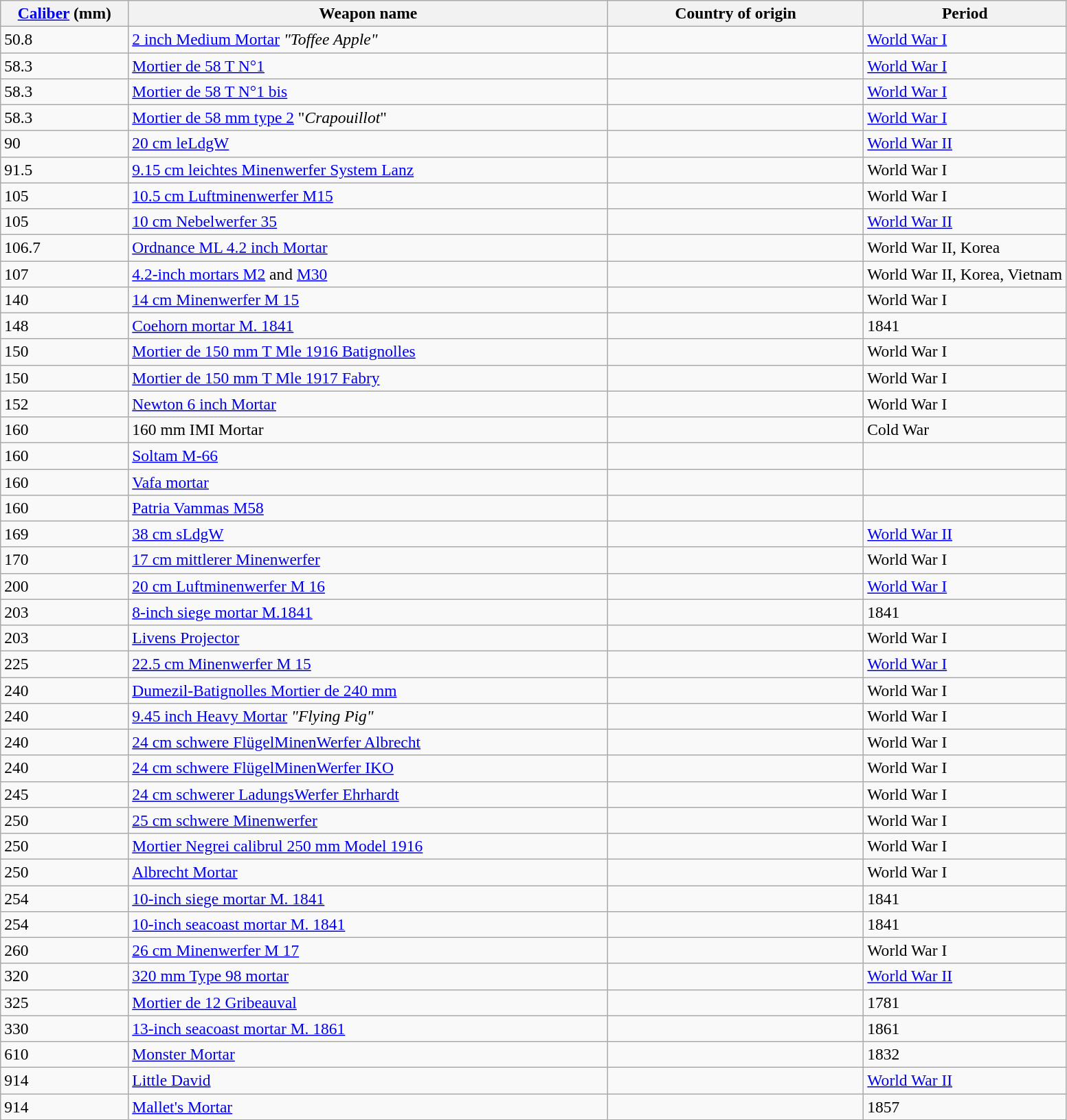<table class="wikitable sortable" style="font-size:98%;">
<tr>
<th width=12%><a href='#'>Caliber</a> (mm)</th>
<th width=45%>Weapon name</th>
<th width=24%>Country of origin</th>
<th width=19%>Period</th>
</tr>
<tr>
<td>50.8</td>
<td><a href='#'>2 inch Medium Mortar</a> <em>"Toffee Apple"</em></td>
<td></td>
<td><a href='#'>World War I</a></td>
</tr>
<tr>
<td>58.3</td>
<td><a href='#'>Mortier de 58 T N°1</a></td>
<td></td>
<td><a href='#'>World War I</a></td>
</tr>
<tr>
<td>58.3</td>
<td><a href='#'>Mortier de 58 T N°1 bis</a></td>
<td></td>
<td><a href='#'>World War I</a></td>
</tr>
<tr>
<td>58.3</td>
<td><a href='#'>Mortier de 58&nbsp;mm type 2</a> "<em>Crapouillot</em>"</td>
<td></td>
<td><a href='#'>World War I</a></td>
</tr>
<tr>
<td>90</td>
<td><a href='#'>20 cm leLdgW</a></td>
<td></td>
<td><a href='#'>World War II</a></td>
</tr>
<tr>
<td>91.5</td>
<td><a href='#'>9.15 cm leichtes Minenwerfer System Lanz</a></td>
<td></td>
<td>World War I</td>
</tr>
<tr>
<td>105</td>
<td><a href='#'>10.5 cm Luftminenwerfer M15</a></td>
<td></td>
<td>World War I</td>
</tr>
<tr>
<td>105</td>
<td><a href='#'>10 cm Nebelwerfer 35</a></td>
<td></td>
<td><a href='#'>World War II</a></td>
</tr>
<tr>
<td>106.7</td>
<td><a href='#'>Ordnance ML 4.2 inch Mortar</a></td>
<td></td>
<td>World War II, Korea</td>
</tr>
<tr>
<td>107</td>
<td><a href='#'>4.2-inch mortars M2</a> and <a href='#'>M30</a></td>
<td></td>
<td>World War II, Korea, Vietnam</td>
</tr>
<tr>
<td>140</td>
<td><a href='#'>14 cm Minenwerfer M 15</a></td>
<td></td>
<td>World War I</td>
</tr>
<tr>
<td>148</td>
<td><a href='#'>Coehorn mortar M. 1841</a></td>
<td></td>
<td>1841</td>
</tr>
<tr>
<td>150</td>
<td><a href='#'>Mortier de 150 mm T Mle 1916 Batignolles</a></td>
<td></td>
<td>World War I</td>
</tr>
<tr>
<td>150</td>
<td><a href='#'>Mortier de 150 mm T Mle 1917 Fabry</a></td>
<td></td>
<td>World War I</td>
</tr>
<tr>
<td>152</td>
<td><a href='#'>Newton 6 inch Mortar</a></td>
<td></td>
<td>World War I</td>
</tr>
<tr>
<td>160</td>
<td>160 mm IMI Mortar</td>
<td></td>
<td>Cold War</td>
</tr>
<tr>
<td>160</td>
<td><a href='#'>Soltam M-66</a></td>
<td></td>
<td></td>
</tr>
<tr>
<td>160</td>
<td><a href='#'>Vafa mortar</a></td>
<td></td>
<td></td>
</tr>
<tr>
<td>160</td>
<td><a href='#'>Patria Vammas M58</a></td>
<td></td>
<td></td>
</tr>
<tr>
<td>169</td>
<td><a href='#'>38 cm sLdgW</a></td>
<td></td>
<td><a href='#'>World War II</a></td>
</tr>
<tr>
<td>170</td>
<td><a href='#'>17 cm mittlerer Minenwerfer</a></td>
<td></td>
<td>World War I</td>
</tr>
<tr>
<td>200</td>
<td><a href='#'>20 cm Luftminenwerfer M 16</a></td>
<td></td>
<td><a href='#'>World War I</a></td>
</tr>
<tr>
<td>203</td>
<td><a href='#'>8-inch siege mortar M.1841</a></td>
<td></td>
<td>1841</td>
</tr>
<tr>
<td>203</td>
<td><a href='#'>Livens Projector</a></td>
<td></td>
<td>World War I</td>
</tr>
<tr>
<td>225</td>
<td><a href='#'>22.5 cm Minenwerfer M 15</a></td>
<td></td>
<td><a href='#'>World War I</a></td>
</tr>
<tr>
<td>240</td>
<td><a href='#'>Dumezil-Batignolles Mortier de 240 mm</a></td>
<td></td>
<td>World War I</td>
</tr>
<tr>
<td>240</td>
<td><a href='#'>9.45 inch Heavy Mortar</a> <em>"Flying Pig"</em></td>
<td></td>
<td>World War I</td>
</tr>
<tr>
<td>240</td>
<td><a href='#'>24 cm schwere FlügelMinenWerfer Albrecht</a></td>
<td></td>
<td>World War I</td>
</tr>
<tr>
<td>240</td>
<td><a href='#'>24 cm schwere FlügelMinenWerfer IKO</a></td>
<td></td>
<td>World War I</td>
</tr>
<tr>
<td>245</td>
<td><a href='#'>24 cm schwerer LadungsWerfer Ehrhardt</a></td>
<td></td>
<td>World War I</td>
</tr>
<tr>
<td>250</td>
<td><a href='#'>25 cm schwere Minenwerfer</a></td>
<td></td>
<td>World War I</td>
</tr>
<tr>
<td>250</td>
<td><a href='#'>Mortier Negrei calibrul 250 mm Model 1916</a></td>
<td></td>
<td>World War I</td>
</tr>
<tr>
<td>250</td>
<td><a href='#'>Albrecht Mortar</a></td>
<td></td>
<td>World War I</td>
</tr>
<tr>
<td>254</td>
<td><a href='#'>10-inch siege mortar M. 1841</a></td>
<td></td>
<td>1841</td>
</tr>
<tr>
<td>254</td>
<td><a href='#'>10-inch seacoast mortar M. 1841</a></td>
<td></td>
<td>1841</td>
</tr>
<tr>
<td>260</td>
<td><a href='#'>26 cm Minenwerfer M 17</a></td>
<td></td>
<td>World War I</td>
</tr>
<tr>
<td>320</td>
<td><a href='#'>320 mm Type 98 mortar</a></td>
<td></td>
<td><a href='#'>World War II</a></td>
</tr>
<tr>
<td>325</td>
<td><a href='#'>Mortier de 12 Gribeauval</a></td>
<td></td>
<td>1781</td>
</tr>
<tr>
<td>330</td>
<td><a href='#'>13-inch seacoast mortar M. 1861</a></td>
<td></td>
<td>1861</td>
</tr>
<tr>
<td>610</td>
<td><a href='#'>Monster Mortar</a></td>
<td></td>
<td>1832</td>
</tr>
<tr>
<td>914</td>
<td><a href='#'>Little David</a></td>
<td></td>
<td><a href='#'>World War II</a></td>
</tr>
<tr>
<td>914</td>
<td><a href='#'>Mallet's Mortar</a></td>
<td></td>
<td>1857</td>
</tr>
</table>
